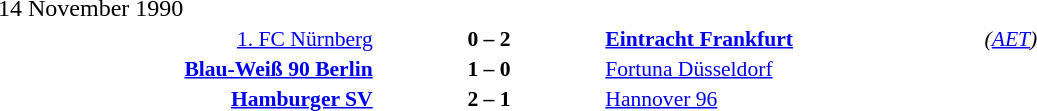<table width=100% cellspacing=1>
<tr>
<th width=20%></th>
<th width=12%></th>
<th width=20%></th>
<th></th>
</tr>
<tr>
<td>14 November 1990</td>
</tr>
<tr style=font-size:90%>
<td align=right><a href='#'>1. FC Nürnberg</a></td>
<td align=center><strong>0 – 2</strong></td>
<td><strong><a href='#'>Eintracht Frankfurt</a></strong></td>
<td><em>(<a href='#'>AET</a>)</em></td>
</tr>
<tr style=font-size:90%>
<td align=right><strong><a href='#'>Blau-Weiß 90 Berlin</a></strong></td>
<td align=center><strong>1 – 0</strong></td>
<td><a href='#'>Fortuna Düsseldorf</a></td>
</tr>
<tr style=font-size:90%>
<td align=right><strong><a href='#'>Hamburger SV</a></strong></td>
<td align=center><strong>2 – 1</strong></td>
<td><a href='#'>Hannover 96</a></td>
</tr>
</table>
